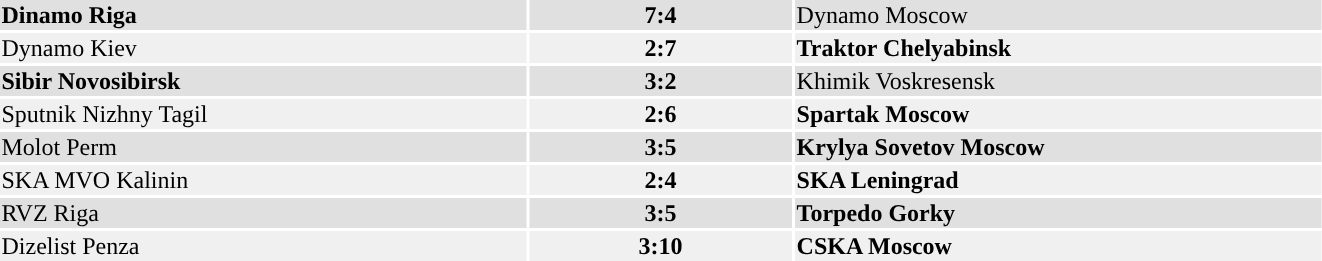<table width="70%">
<tr bgcolor="#e0e0e0">
<td style="width:40%;"><strong>Dinamo Riga</strong></td>
<th style="width:20%;"><strong>7:4</strong></th>
<td style="width:40%;">Dynamo Moscow</td>
</tr>
<tr bgcolor="#f0f0f0">
<td>Dynamo Kiev</td>
<th><strong>2:7</strong></th>
<td><strong>Traktor Chelyabinsk</strong></td>
</tr>
<tr bgcolor="#e0e0e0">
<td><strong>Sibir Novosibirsk</strong></td>
<th><strong>3:2</strong></th>
<td>Khimik Voskresensk</td>
</tr>
<tr bgcolor="#f0f0f0">
<td>Sputnik Nizhny Tagil</td>
<td align="center"><strong>2:6</strong></td>
<td><strong>Spartak Moscow</strong></td>
</tr>
<tr bgcolor="#e0e0e0">
<td>Molot Perm</td>
<th><strong>3:5</strong></th>
<td><strong>Krylya Sovetov Moscow</strong></td>
</tr>
<tr bgcolor="#f0f0f0">
<td>SKA MVO Kalinin</td>
<td align="center"><strong>2:4</strong></td>
<td><strong>SKA Leningrad</strong></td>
</tr>
<tr bgcolor="#e0e0e0">
<td>RVZ Riga</td>
<th><strong>3:5</strong></th>
<td><strong>Torpedo Gorky</strong></td>
</tr>
<tr bgcolor="#f0f0f0">
<td>Dizelist Penza</td>
<td align="center"><strong>3:10</strong></td>
<td><strong>CSKA Moscow</strong></td>
</tr>
</table>
